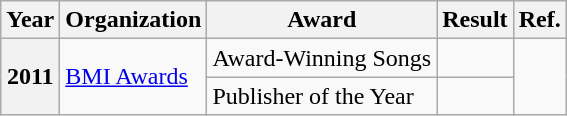<table class="wikitable">
<tr>
<th>Year</th>
<th>Organization</th>
<th>Award</th>
<th>Result</th>
<th>Ref.</th>
</tr>
<tr>
<th scope="row" rowspan="2">2011</th>
<td rowspan="2"><a href='#'>BMI Awards</a></td>
<td>Award-Winning Songs</td>
<td></td>
<td rowspan="2" style="text-align:center;"></td>
</tr>
<tr>
<td>Publisher of the Year</td>
<td></td>
</tr>
</table>
